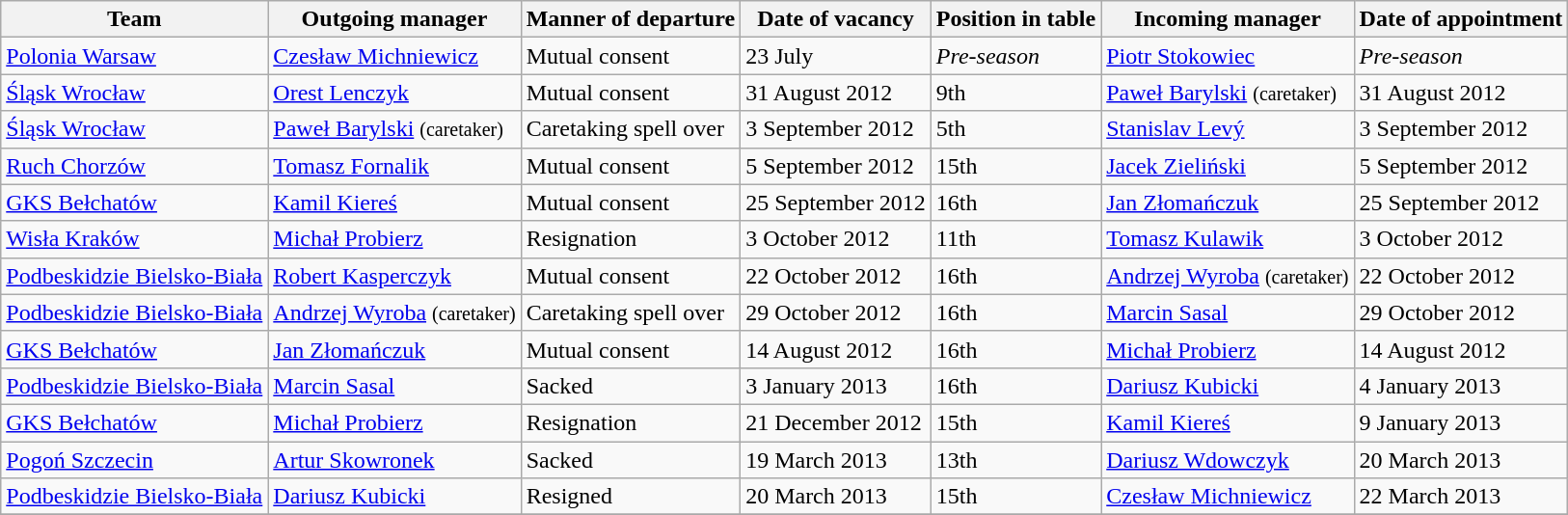<table class="wikitable">
<tr>
<th>Team</th>
<th>Outgoing manager</th>
<th>Manner of departure</th>
<th>Date of vacancy</th>
<th>Position in table</th>
<th>Incoming manager</th>
<th>Date of appointment</th>
</tr>
<tr>
<td><a href='#'>Polonia Warsaw</a></td>
<td> <a href='#'>Czesław Michniewicz</a></td>
<td>Mutual consent</td>
<td>23 July</td>
<td><em>Pre-season</em></td>
<td>  <a href='#'>Piotr Stokowiec</a></td>
<td><em>Pre-season</em></td>
</tr>
<tr>
<td><a href='#'>Śląsk Wrocław</a></td>
<td> <a href='#'>Orest Lenczyk</a></td>
<td>Mutual consent</td>
<td>31 August 2012</td>
<td>9th</td>
<td>  <a href='#'>Paweł Barylski</a> <small>(caretaker)</small></td>
<td>31 August 2012 </td>
</tr>
<tr>
<td><a href='#'>Śląsk Wrocław</a></td>
<td> <a href='#'>Paweł Barylski</a> <small>(caretaker)</small></td>
<td>Caretaking spell over</td>
<td>3 September 2012</td>
<td>5th</td>
<td>  <a href='#'>Stanislav Levý</a></td>
<td>3 September 2012 </td>
</tr>
<tr>
<td><a href='#'>Ruch Chorzów</a></td>
<td> <a href='#'>Tomasz Fornalik</a></td>
<td>Mutual consent</td>
<td>5 September 2012</td>
<td>15th</td>
<td>  <a href='#'>Jacek Zieliński</a></td>
<td>5 September 2012 </td>
</tr>
<tr>
<td><a href='#'>GKS Bełchatów</a></td>
<td> <a href='#'>Kamil Kiereś</a></td>
<td>Mutual consent</td>
<td>25 September 2012</td>
<td>16th</td>
<td>  <a href='#'>Jan Złomańczuk</a></td>
<td>25 September 2012 </td>
</tr>
<tr>
<td><a href='#'>Wisła Kraków</a></td>
<td> <a href='#'>Michał Probierz</a></td>
<td>Resignation</td>
<td>3 October 2012</td>
<td>11th</td>
<td>  <a href='#'>Tomasz Kulawik</a></td>
<td>3 October 2012 </td>
</tr>
<tr>
<td><a href='#'>Podbeskidzie Bielsko-Biała</a></td>
<td> <a href='#'>Robert Kasperczyk</a></td>
<td>Mutual consent</td>
<td>22 October 2012</td>
<td>16th</td>
<td>  <a href='#'>Andrzej Wyroba</a> <small>(caretaker)</small></td>
<td>22 October 2012 </td>
</tr>
<tr>
<td><a href='#'>Podbeskidzie Bielsko-Biała</a></td>
<td> <a href='#'>Andrzej Wyroba</a> <small>(caretaker)</small></td>
<td>Caretaking spell over</td>
<td>29 October 2012</td>
<td>16th</td>
<td>  <a href='#'>Marcin Sasal</a></td>
<td>29 October 2012 </td>
</tr>
<tr>
<td><a href='#'>GKS Bełchatów</a></td>
<td> <a href='#'>Jan Złomańczuk</a></td>
<td>Mutual consent</td>
<td>14 August 2012</td>
<td>16th</td>
<td>  <a href='#'>Michał Probierz</a></td>
<td>14 August 2012 </td>
</tr>
<tr>
<td><a href='#'>Podbeskidzie Bielsko-Biała</a></td>
<td> <a href='#'>Marcin Sasal</a></td>
<td>Sacked</td>
<td>3 January 2013</td>
<td>16th</td>
<td> <a href='#'>Dariusz Kubicki</a></td>
<td>4 January 2013</td>
</tr>
<tr>
<td><a href='#'>GKS Bełchatów</a></td>
<td> <a href='#'>Michał Probierz</a></td>
<td>Resignation</td>
<td>21 December 2012</td>
<td>15th</td>
<td>  <a href='#'>Kamil Kiereś</a></td>
<td>9 January 2013 </td>
</tr>
<tr>
<td><a href='#'>Pogoń Szczecin</a></td>
<td> <a href='#'>Artur Skowronek</a></td>
<td>Sacked</td>
<td>19 March 2013</td>
<td>13th</td>
<td>  <a href='#'>Dariusz Wdowczyk</a></td>
<td>20 March 2013 </td>
</tr>
<tr>
<td><a href='#'>Podbeskidzie Bielsko-Biała</a></td>
<td> <a href='#'>Dariusz Kubicki</a></td>
<td>Resigned</td>
<td>20 March 2013</td>
<td>15th</td>
<td> <a href='#'>Czesław Michniewicz</a></td>
<td>22 March 2013</td>
</tr>
<tr>
</tr>
</table>
